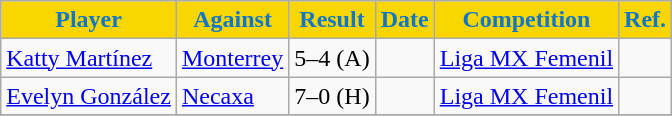<table class="wikitable">
<tr>
<th style=background-color:#F9D600;color:#0E77CA>Player</th>
<th style=background-color:#F9D600;color:#0E77CA>Against</th>
<th style=background-color:#F9D600;color:#0E77CA>Result</th>
<th style=background-color:#F9D600;color:#0E77CA>Date</th>
<th style=background-color:#F9D600;color:#0E77CA>Competition</th>
<th style=background-color:#F9D600;color:#0E77CA>Ref.</th>
</tr>
<tr>
<td> <a href='#'>Katty Martínez</a></td>
<td><a href='#'>Monterrey</a></td>
<td>5–4 (A)</td>
<td></td>
<td><a href='#'>Liga MX Femenil</a></td>
<td align=center></td>
</tr>
<tr>
<td> <a href='#'>Evelyn González</a></td>
<td><a href='#'>Necaxa</a></td>
<td>7–0 (H)</td>
<td></td>
<td><a href='#'>Liga MX Femenil</a></td>
<td align=center></td>
</tr>
<tr>
</tr>
</table>
